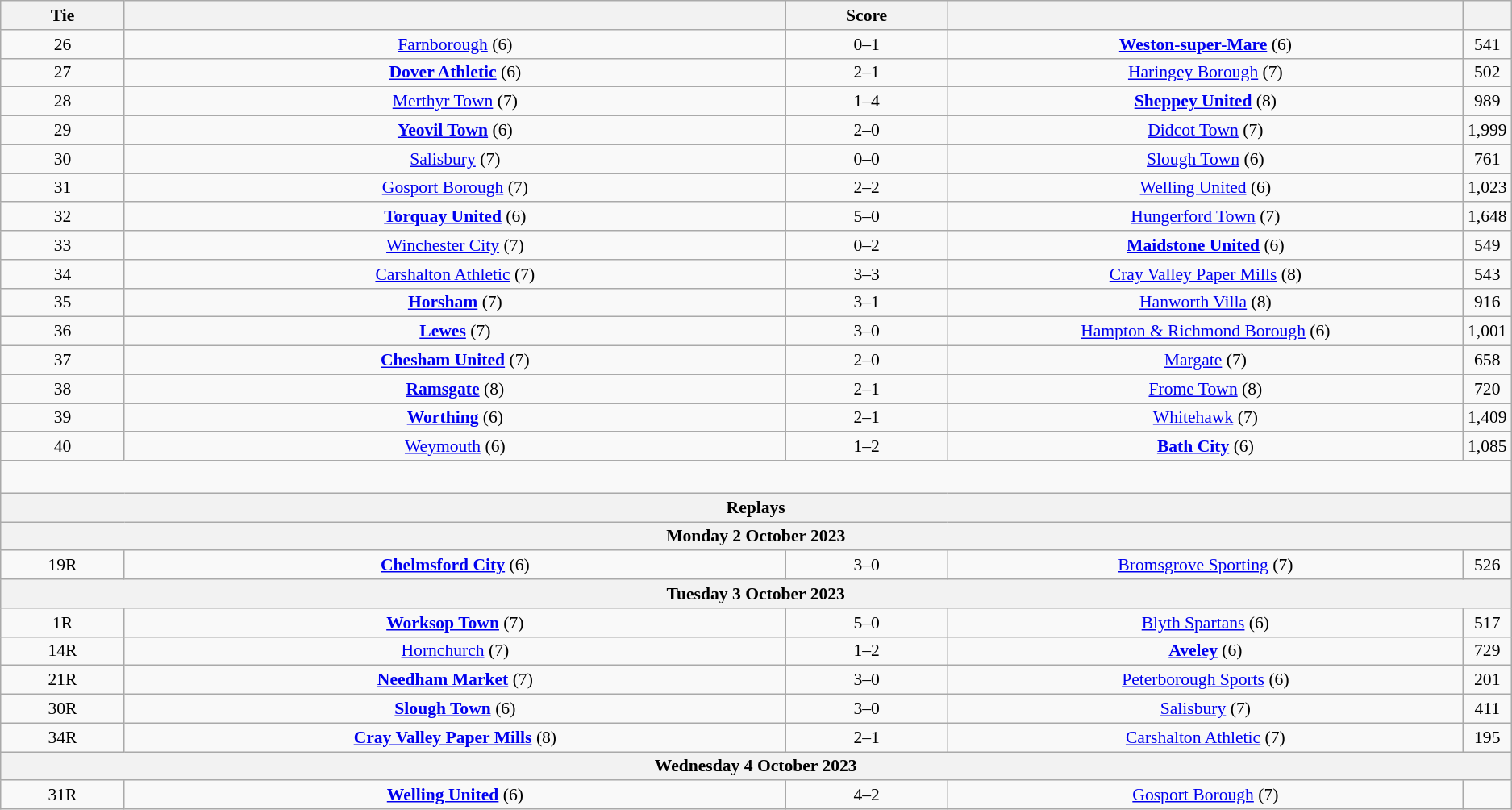<table class="wikitable" style="text-align:center; font-size:90%">
<tr>
<th scope="col" style="width:  8.43%;">Tie</th>
<th scope="col" style="width: 45.29%;"></th>
<th scope="col" style="width: 11.00%;">Score</th>
<th scope="col" style="width: 45.29%;"></th>
<th scope="col" style="width:  8.43%;"></th>
</tr>
<tr>
<td>26</td>
<td><a href='#'>Farnborough</a> (6)</td>
<td>0–1</td>
<td><strong><a href='#'>Weston-super-Mare</a></strong> (6)</td>
<td>541</td>
</tr>
<tr>
<td>27</td>
<td><strong><a href='#'>Dover Athletic</a></strong> (6)</td>
<td>2–1</td>
<td><a href='#'>Haringey Borough</a> (7)</td>
<td>502</td>
</tr>
<tr>
<td>28</td>
<td><a href='#'>Merthyr Town</a> (7)</td>
<td>1–4</td>
<td><strong><a href='#'>Sheppey United</a></strong> (8)</td>
<td>989</td>
</tr>
<tr>
<td>29</td>
<td><strong><a href='#'>Yeovil Town</a></strong> (6)</td>
<td>2–0</td>
<td><a href='#'>Didcot Town</a> (7)</td>
<td>1,999</td>
</tr>
<tr>
<td>30</td>
<td><a href='#'>Salisbury</a> (7)</td>
<td>0–0</td>
<td><a href='#'>Slough Town</a> (6)</td>
<td>761</td>
</tr>
<tr>
<td>31</td>
<td><a href='#'>Gosport Borough</a> (7)</td>
<td>2–2</td>
<td><a href='#'>Welling United</a> (6)</td>
<td>1,023</td>
</tr>
<tr>
<td>32</td>
<td><strong><a href='#'>Torquay United</a></strong> (6)</td>
<td>5–0</td>
<td><a href='#'>Hungerford Town</a> (7)</td>
<td>1,648</td>
</tr>
<tr>
<td>33</td>
<td><a href='#'>Winchester City</a> (7)</td>
<td>0–2</td>
<td><strong><a href='#'>Maidstone United</a></strong> (6)</td>
<td>549</td>
</tr>
<tr>
<td>34</td>
<td><a href='#'>Carshalton Athletic</a> (7)</td>
<td>3–3</td>
<td><a href='#'>Cray Valley Paper Mills</a> (8)</td>
<td>543</td>
</tr>
<tr>
<td>35</td>
<td><strong><a href='#'>Horsham</a></strong> (7)</td>
<td>3–1</td>
<td><a href='#'>Hanworth Villa</a> (8)</td>
<td>916</td>
</tr>
<tr>
<td>36</td>
<td><strong><a href='#'>Lewes</a></strong> (7)</td>
<td>3–0</td>
<td><a href='#'>Hampton & Richmond Borough</a> (6)</td>
<td>1,001</td>
</tr>
<tr>
<td>37</td>
<td><strong><a href='#'>Chesham United</a></strong> (7)</td>
<td>2–0</td>
<td><a href='#'>Margate</a> (7)</td>
<td>658</td>
</tr>
<tr>
<td>38</td>
<td><strong><a href='#'>Ramsgate</a></strong> (8)</td>
<td>2–1</td>
<td><a href='#'>Frome Town</a> (8)</td>
<td>720</td>
</tr>
<tr>
<td>39</td>
<td><strong><a href='#'>Worthing</a></strong> (6)</td>
<td>2–1</td>
<td><a href='#'>Whitehawk</a> (7)</td>
<td>1,409</td>
</tr>
<tr>
<td>40</td>
<td><a href='#'>Weymouth</a> (6)</td>
<td>1–2</td>
<td><strong><a href='#'>Bath City</a></strong> (6)</td>
<td>1,085</td>
</tr>
<tr>
<td colspan="5" style="height: 20px;"></td>
</tr>
<tr>
<th colspan="5">Replays</th>
</tr>
<tr>
<th colspan="5">Monday 2 October 2023</th>
</tr>
<tr>
<td>19R</td>
<td><strong><a href='#'>Chelmsford City</a></strong> (6)</td>
<td>3–0</td>
<td><a href='#'>Bromsgrove Sporting</a> (7)</td>
<td>526</td>
</tr>
<tr>
<th colspan="5">Tuesday 3 October 2023</th>
</tr>
<tr>
<td>1R</td>
<td><strong><a href='#'>Worksop Town</a></strong> (7)</td>
<td>5–0</td>
<td><a href='#'>Blyth Spartans</a> (6)</td>
<td>517</td>
</tr>
<tr>
<td>14R</td>
<td><a href='#'>Hornchurch</a> (7)</td>
<td>1–2</td>
<td><strong><a href='#'>Aveley</a></strong> (6)</td>
<td>729</td>
</tr>
<tr>
<td>21R</td>
<td><strong><a href='#'>Needham Market</a></strong> (7)</td>
<td>3–0</td>
<td><a href='#'>Peterborough Sports</a> (6)</td>
<td>201</td>
</tr>
<tr>
<td>30R</td>
<td><strong><a href='#'>Slough Town</a></strong> (6)</td>
<td>3–0</td>
<td><a href='#'>Salisbury</a> (7)</td>
<td>411</td>
</tr>
<tr>
<td>34R</td>
<td><strong><a href='#'>Cray Valley Paper Mills</a></strong> (8)</td>
<td>2–1</td>
<td><a href='#'>Carshalton Athletic</a> (7)</td>
<td>195</td>
</tr>
<tr>
<th colspan="5">Wednesday 4 October 2023</th>
</tr>
<tr>
<td>31R</td>
<td><strong><a href='#'>Welling United</a></strong> (6)</td>
<td>4–2</td>
<td><a href='#'>Gosport Borough</a> (7)</td>
<td></td>
</tr>
</table>
